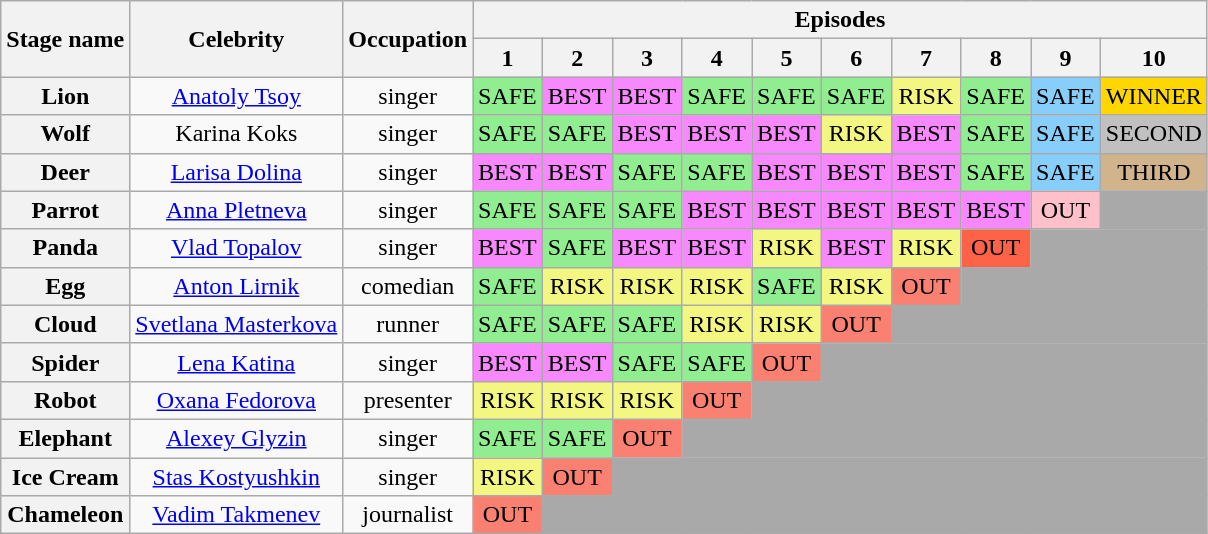<table class="wikitable" style="text-align:center;">
<tr>
<th rowspan=2>Stage name</th>
<th rowspan=2>Celebrity</th>
<th rowspan=2>Occupation</th>
<th colspan=10>Episodes</th>
</tr>
<tr>
<th>1</th>
<th>2</th>
<th>3</th>
<th>4</th>
<th>5</th>
<th>6</th>
<th>7</th>
<th>8</th>
<th>9</th>
<th>10</th>
</tr>
<tr>
<th>Lion</th>
<td><a href='#'>Anatoly Tsoy</a></td>
<td>singer</td>
<td bgcolor="lightgreen">SAFE</td>
<td bgcolor="#F888FD">BEST</td>
<td bgcolor="#F888FD">BEST</td>
<td bgcolor="lightgreen">SAFE</td>
<td bgcolor="lightgreen">SAFE</td>
<td bgcolor="lightgreen">SAFE</td>
<td bgcolor="#F3F781">RISK</td>
<td bgcolor="lightgreen">SAFE</td>
<td bgcolor="lightskyblue">SAFE</td>
<td bgcolor="gold">WINNER</td>
</tr>
<tr>
<th>Wolf</th>
<td>Karina Koks</td>
<td>singer</td>
<td bgcolor="lightgreen">SAFE</td>
<td bgcolor="lightgreen">SAFE</td>
<td bgcolor="#F888FD">BEST</td>
<td bgcolor="#F888FD">BEST</td>
<td bgcolor="#F888FD">BEST</td>
<td bgcolor="#F3F781">RISK</td>
<td bgcolor="#F888FD">BEST</td>
<td bgcolor="lightgreen">SAFE</td>
<td bgcolor="lightskyblue">SAFE</td>
<td bgcolor="silver">SECOND</td>
</tr>
<tr>
<th>Deer</th>
<td><a href='#'>Larisa Dolina</a></td>
<td>singer</td>
<td bgcolor="#F888FD">BEST</td>
<td bgcolor="#F888FD">BEST</td>
<td bgcolor="lightgreen">SAFE</td>
<td bgcolor="lightgreen">SAFE</td>
<td bgcolor="#F888FD">BEST</td>
<td bgcolor="#F888FD">BEST</td>
<td bgcolor="#F888FD">BEST</td>
<td bgcolor="lightgreen">SAFE</td>
<td bgcolor="lightskyblue">SAFE</td>
<td bgcolor="tan">THIRD</td>
</tr>
<tr>
<th>Parrot</th>
<td><a href='#'>Anna Pletneva</a></td>
<td>singer</td>
<td bgcolor="lightgreen">SAFE</td>
<td bgcolor="lightgreen">SAFE</td>
<td bgcolor="lightgreen">SAFE</td>
<td bgcolor="#F888FD">BEST</td>
<td bgcolor="#F888FD">BEST</td>
<td bgcolor="#F888FD">BEST</td>
<td bgcolor="#F888FD">BEST</td>
<td bgcolor="#F888FD">BEST</td>
<td bgcolor="pink">OUT</td>
<td colspan=1 bgcolor="darkgrey"></td>
</tr>
<tr>
<th>Panda</th>
<td><a href='#'>Vlad Topalov</a></td>
<td>singer</td>
<td bgcolor="#F888FD">BEST</td>
<td bgcolor="lightgreen">SAFE</td>
<td bgcolor="#F888FD">BEST</td>
<td bgcolor="#F888FD">BEST</td>
<td bgcolor="#F3F781">RISK</td>
<td bgcolor="#F888FD">BEST</td>
<td bgcolor="#F3F781">RISK</td>
<td bgcolor="tomato">OUT</td>
<td colspan=2 bgcolor="darkgrey"></td>
</tr>
<tr>
<th>Egg</th>
<td><a href='#'>Anton Lirnik</a></td>
<td>comedian</td>
<td bgcolor="lightgreen">SAFE</td>
<td bgcolor="#F3F781">RISK</td>
<td bgcolor="#F3F781">RISK</td>
<td bgcolor="#F3F781">RISK</td>
<td bgcolor="lightgreen">SAFE</td>
<td bgcolor="#F3F781">RISK</td>
<td bgcolor="salmon">OUT</td>
<td colspan=3 bgcolor="darkgrey"></td>
</tr>
<tr>
<th>Cloud</th>
<td><a href='#'>Svetlana Masterkova</a></td>
<td>runner</td>
<td bgcolor="lightgreen">SAFE</td>
<td bgcolor="lightgreen">SAFE</td>
<td bgcolor="lightgreen">SAFE</td>
<td bgcolor="#F3F781">RISK</td>
<td bgcolor="#F3F781">RISK</td>
<td bgcolor="salmon">OUT</td>
<td colspan=4 bgcolor="darkgrey"></td>
</tr>
<tr>
<th>Spider</th>
<td><a href='#'>Lena Katina</a></td>
<td>singer</td>
<td bgcolor="#F888FD">BEST</td>
<td bgcolor="#F888FD">BEST</td>
<td bgcolor="lightgreen">SAFE</td>
<td bgcolor="lightgreen">SAFE</td>
<td bgcolor="salmon">OUT</td>
<td colspan=5 bgcolor="darkgrey"></td>
</tr>
<tr>
<th>Robot</th>
<td><a href='#'>Oxana Fedorova</a></td>
<td>presenter</td>
<td bgcolor="#F3F781">RISK</td>
<td bgcolor="#F3F781">RISK</td>
<td bgcolor="#F3F781">RISK</td>
<td bgcolor="salmon">OUT</td>
<td colspan=6 bgcolor="darkgrey"></td>
</tr>
<tr>
<th>Elephant</th>
<td><a href='#'>Alexey Glyzin</a></td>
<td>singer</td>
<td bgcolor="lightgreen">SAFE</td>
<td bgcolor="lightgreen">SAFE</td>
<td bgcolor="salmon">OUT</td>
<td colspan=7 bgcolor="darkgrey"></td>
</tr>
<tr>
<th>Ice Cream</th>
<td><a href='#'>Stas Kostyushkin</a></td>
<td>singer</td>
<td bgcolor="#F3F781">RISK</td>
<td bgcolor="salmon">OUT</td>
<td colspan=8 bgcolor="darkgrey"></td>
</tr>
<tr>
<th>Chameleon</th>
<td><a href='#'>Vadim Takmenev</a></td>
<td>journalist</td>
<td bgcolor="salmon">OUT</td>
<td colspan=9 bgcolor="darkgrey"></td>
</tr>
</table>
